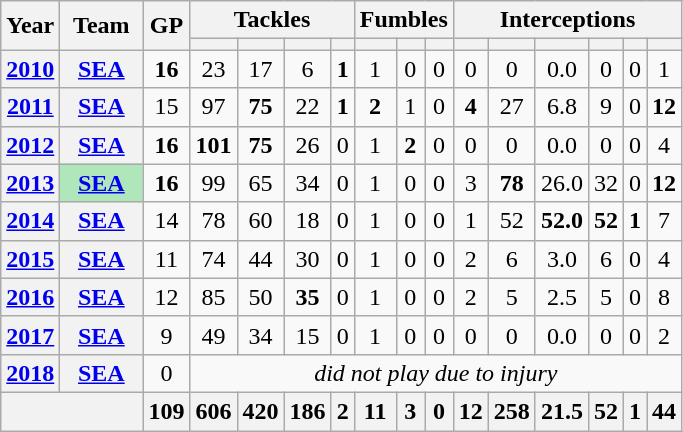<table class="wikitable" style="text-align:center;">
<tr>
<th rowspan="2">Year</th>
<th rowspan="2">Team</th>
<th rowspan="2">GP</th>
<th colspan="4">Tackles</th>
<th colspan="3">Fumbles</th>
<th colspan="6">Interceptions</th>
</tr>
<tr>
<th></th>
<th></th>
<th></th>
<th></th>
<th></th>
<th></th>
<th></th>
<th></th>
<th></th>
<th></th>
<th></th>
<th></th>
<th></th>
</tr>
<tr>
<th><a href='#'>2010</a></th>
<th><a href='#'>SEA</a></th>
<td><strong>16</strong></td>
<td>23</td>
<td>17</td>
<td>6</td>
<td><strong>1</strong></td>
<td>1</td>
<td>0</td>
<td>0</td>
<td>0</td>
<td>0</td>
<td>0.0</td>
<td>0</td>
<td>0</td>
<td>1</td>
</tr>
<tr>
<th><a href='#'>2011</a></th>
<th><a href='#'>SEA</a></th>
<td>15</td>
<td>97</td>
<td><strong>75</strong></td>
<td>22</td>
<td><strong>1</strong></td>
<td><strong>2</strong></td>
<td>1</td>
<td>0</td>
<td><strong>4</strong></td>
<td>27</td>
<td>6.8</td>
<td>9</td>
<td>0</td>
<td><strong>12</strong></td>
</tr>
<tr>
<th><a href='#'>2012</a></th>
<th><a href='#'>SEA</a></th>
<td><strong>16</strong></td>
<td><strong>101</strong></td>
<td><strong>75</strong></td>
<td>26</td>
<td>0</td>
<td>1</td>
<td><strong>2</strong></td>
<td>0</td>
<td>0</td>
<td>0</td>
<td>0.0</td>
<td>0</td>
<td>0</td>
<td>4</td>
</tr>
<tr>
<th><a href='#'>2013</a></th>
<th style="background:#afe6ba; width:3em;"><a href='#'>SEA</a></th>
<td><strong>16</strong></td>
<td>99</td>
<td>65</td>
<td>34</td>
<td>0</td>
<td>1</td>
<td>0</td>
<td>0</td>
<td>3</td>
<td><strong>78</strong></td>
<td>26.0</td>
<td>32</td>
<td>0</td>
<td><strong>12</strong></td>
</tr>
<tr>
<th><a href='#'>2014</a></th>
<th><a href='#'>SEA</a></th>
<td>14</td>
<td>78</td>
<td>60</td>
<td>18</td>
<td>0</td>
<td>1</td>
<td>0</td>
<td>0</td>
<td>1</td>
<td>52</td>
<td><strong>52.0</strong></td>
<td><strong>52</strong></td>
<td><strong>1</strong></td>
<td>7</td>
</tr>
<tr>
<th><a href='#'>2015</a></th>
<th><a href='#'>SEA</a></th>
<td>11</td>
<td>74</td>
<td>44</td>
<td>30</td>
<td>0</td>
<td>1</td>
<td>0</td>
<td>0</td>
<td>2</td>
<td>6</td>
<td>3.0</td>
<td>6</td>
<td>0</td>
<td>4</td>
</tr>
<tr>
<th><a href='#'>2016</a></th>
<th><a href='#'>SEA</a></th>
<td>12</td>
<td>85</td>
<td>50</td>
<td><strong>35</strong></td>
<td>0</td>
<td>1</td>
<td>0</td>
<td>0</td>
<td>2</td>
<td>5</td>
<td>2.5</td>
<td>5</td>
<td>0</td>
<td>8</td>
</tr>
<tr>
<th><a href='#'>2017</a></th>
<th><a href='#'>SEA</a></th>
<td>9</td>
<td>49</td>
<td>34</td>
<td>15</td>
<td>0</td>
<td>1</td>
<td>0</td>
<td>0</td>
<td>0</td>
<td>0</td>
<td>0.0</td>
<td>0</td>
<td>0</td>
<td>2</td>
</tr>
<tr>
<th><a href='#'>2018</a></th>
<th><a href='#'>SEA</a></th>
<td>0</td>
<td colspan="13"><em>did not play due to injury</em></td>
</tr>
<tr>
<th colspan="2"></th>
<th>109</th>
<th>606</th>
<th>420</th>
<th>186</th>
<th>2</th>
<th>11</th>
<th>3</th>
<th>0</th>
<th>12</th>
<th>258</th>
<th>21.5</th>
<th>52</th>
<th>1</th>
<th>44</th>
</tr>
</table>
